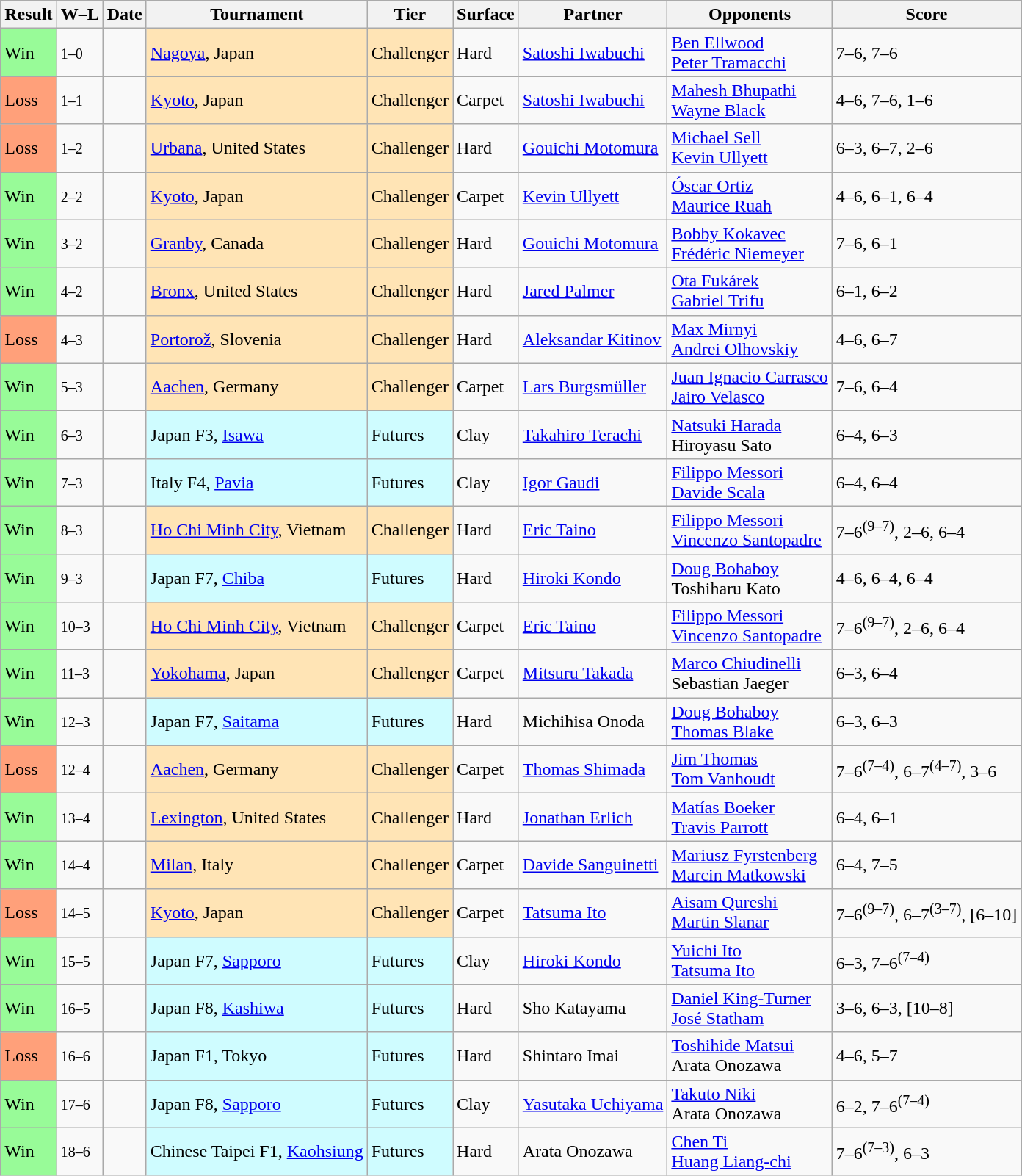<table class="sortable wikitable">
<tr>
<th>Result</th>
<th class="unsortable">W–L</th>
<th>Date</th>
<th>Tournament</th>
<th>Tier</th>
<th>Surface</th>
<th>Partner</th>
<th>Opponents</th>
<th class="unsortable">Score</th>
</tr>
<tr>
<td bgcolor=98FB98>Win</td>
<td><small>1–0</small></td>
<td></td>
<td style="background:moccasin;"><a href='#'>Nagoya</a>, Japan</td>
<td style="background:moccasin;">Challenger</td>
<td>Hard</td>
<td> <a href='#'>Satoshi Iwabuchi</a></td>
<td> <a href='#'>Ben Ellwood</a> <br>  <a href='#'>Peter Tramacchi</a></td>
<td>7–6, 7–6</td>
</tr>
<tr>
<td bgcolor=FFA07A>Loss</td>
<td><small>1–1</small></td>
<td></td>
<td style="background:moccasin;"><a href='#'>Kyoto</a>, Japan</td>
<td style="background:moccasin;">Challenger</td>
<td>Carpet</td>
<td> <a href='#'>Satoshi Iwabuchi</a></td>
<td> <a href='#'>Mahesh Bhupathi</a> <br>  <a href='#'>Wayne Black</a></td>
<td>4–6, 7–6, 1–6</td>
</tr>
<tr>
<td bgcolor=FFA07A>Loss</td>
<td><small>1–2</small></td>
<td></td>
<td style="background:moccasin;"><a href='#'>Urbana</a>, United States</td>
<td style="background:moccasin;">Challenger</td>
<td>Hard</td>
<td> <a href='#'>Gouichi Motomura</a></td>
<td> <a href='#'>Michael Sell</a> <br>  <a href='#'>Kevin Ullyett</a></td>
<td>6–3, 6–7, 2–6</td>
</tr>
<tr>
<td bgcolor=98FB98>Win</td>
<td><small>2–2</small></td>
<td></td>
<td style="background:moccasin;"><a href='#'>Kyoto</a>, Japan</td>
<td style="background:moccasin;">Challenger</td>
<td>Carpet</td>
<td> <a href='#'>Kevin Ullyett</a></td>
<td> <a href='#'>Óscar Ortiz</a> <br>  <a href='#'>Maurice Ruah</a></td>
<td>4–6, 6–1, 6–4</td>
</tr>
<tr>
<td bgcolor=98FB98>Win</td>
<td><small>3–2</small></td>
<td></td>
<td style="background:moccasin;"><a href='#'>Granby</a>, Canada</td>
<td style="background:moccasin;">Challenger</td>
<td>Hard</td>
<td> <a href='#'>Gouichi Motomura</a></td>
<td> <a href='#'>Bobby Kokavec</a> <br>  <a href='#'>Frédéric Niemeyer</a></td>
<td>7–6, 6–1</td>
</tr>
<tr>
<td bgcolor=98FB98>Win</td>
<td><small>4–2</small></td>
<td></td>
<td style="background:moccasin;"><a href='#'>Bronx</a>, United States</td>
<td style="background:moccasin;">Challenger</td>
<td>Hard</td>
<td> <a href='#'>Jared Palmer</a></td>
<td> <a href='#'>Ota Fukárek</a> <br>  <a href='#'>Gabriel Trifu</a></td>
<td>6–1, 6–2</td>
</tr>
<tr>
<td bgcolor=FFA07A>Loss</td>
<td><small>4–3</small></td>
<td></td>
<td style="background:moccasin;"><a href='#'>Portorož</a>, Slovenia</td>
<td style="background:moccasin;">Challenger</td>
<td>Hard</td>
<td> <a href='#'>Aleksandar Kitinov</a></td>
<td> <a href='#'>Max Mirnyi</a> <br>  <a href='#'>Andrei Olhovskiy</a></td>
<td>4–6, 6–7</td>
</tr>
<tr>
<td bgcolor=98FB98>Win</td>
<td><small>5–3</small></td>
<td></td>
<td style="background:moccasin;"><a href='#'>Aachen</a>, Germany</td>
<td style="background:moccasin;">Challenger</td>
<td>Carpet</td>
<td> <a href='#'>Lars Burgsmüller</a></td>
<td> <a href='#'>Juan Ignacio Carrasco</a> <br>  <a href='#'>Jairo Velasco</a></td>
<td>7–6, 6–4</td>
</tr>
<tr>
<td bgcolor=98FB98>Win</td>
<td><small>6–3</small></td>
<td></td>
<td style="background:#cffcff;">Japan F3, <a href='#'>Isawa</a></td>
<td style="background:#cffcff;">Futures</td>
<td>Clay</td>
<td> <a href='#'>Takahiro Terachi</a></td>
<td> <a href='#'>Natsuki Harada</a> <br>  Hiroyasu Sato</td>
<td>6–4, 6–3</td>
</tr>
<tr>
<td bgcolor=98FB98>Win</td>
<td><small>7–3</small></td>
<td></td>
<td style="background:#cffcff;">Italy F4, <a href='#'>Pavia</a></td>
<td style="background:#cffcff;">Futures</td>
<td>Clay</td>
<td> <a href='#'>Igor Gaudi</a></td>
<td> <a href='#'>Filippo Messori</a> <br>  <a href='#'>Davide Scala</a></td>
<td>6–4, 6–4</td>
</tr>
<tr>
<td bgcolor=98FB98>Win</td>
<td><small>8–3</small></td>
<td></td>
<td style="background:moccasin;"><a href='#'>Ho Chi Minh City</a>, Vietnam</td>
<td style="background:moccasin;">Challenger</td>
<td>Hard</td>
<td> <a href='#'>Eric Taino</a></td>
<td> <a href='#'>Filippo Messori</a> <br>  <a href='#'>Vincenzo Santopadre</a></td>
<td>7–6<sup>(9–7)</sup>, 2–6, 6–4</td>
</tr>
<tr>
<td bgcolor=98FB98>Win</td>
<td><small>9–3</small></td>
<td></td>
<td style="background:#cffcff;">Japan F7, <a href='#'>Chiba</a></td>
<td style="background:#cffcff;">Futures</td>
<td>Hard</td>
<td> <a href='#'>Hiroki Kondo</a></td>
<td> <a href='#'>Doug Bohaboy</a> <br>  Toshiharu Kato</td>
<td>4–6, 6–4, 6–4</td>
</tr>
<tr>
<td bgcolor=98FB98>Win</td>
<td><small>10–3</small></td>
<td></td>
<td style="background:moccasin;"><a href='#'>Ho Chi Minh City</a>, Vietnam</td>
<td style="background:moccasin;">Challenger</td>
<td>Carpet</td>
<td> <a href='#'>Eric Taino</a></td>
<td> <a href='#'>Filippo Messori</a> <br>  <a href='#'>Vincenzo Santopadre</a></td>
<td>7–6<sup>(9–7)</sup>, 2–6, 6–4</td>
</tr>
<tr>
<td bgcolor=98FB98>Win</td>
<td><small>11–3</small></td>
<td></td>
<td style="background:moccasin;"><a href='#'>Yokohama</a>, Japan</td>
<td style="background:moccasin;">Challenger</td>
<td>Carpet</td>
<td> <a href='#'>Mitsuru Takada</a></td>
<td> <a href='#'>Marco Chiudinelli</a> <br>  Sebastian Jaeger</td>
<td>6–3, 6–4</td>
</tr>
<tr>
<td bgcolor=98FB98>Win</td>
<td><small>12–3</small></td>
<td></td>
<td style="background:#cffcff;">Japan F7, <a href='#'>Saitama</a></td>
<td style="background:#cffcff;">Futures</td>
<td>Hard</td>
<td> Michihisa Onoda</td>
<td> <a href='#'>Doug Bohaboy</a> <br>  <a href='#'>Thomas Blake</a></td>
<td>6–3, 6–3</td>
</tr>
<tr>
<td bgcolor=FFA07A>Loss</td>
<td><small>12–4</small></td>
<td></td>
<td style="background:moccasin;"><a href='#'>Aachen</a>, Germany</td>
<td style="background:moccasin;">Challenger</td>
<td>Carpet</td>
<td> <a href='#'>Thomas Shimada</a></td>
<td> <a href='#'>Jim Thomas</a> <br>  <a href='#'>Tom Vanhoudt</a></td>
<td>7–6<sup>(7–4)</sup>, 6–7<sup>(4–7)</sup>, 3–6</td>
</tr>
<tr>
<td bgcolor=98FB98>Win</td>
<td><small>13–4</small></td>
<td></td>
<td style="background:moccasin;"><a href='#'>Lexington</a>, United States</td>
<td style="background:moccasin;">Challenger</td>
<td>Hard</td>
<td> <a href='#'>Jonathan Erlich</a></td>
<td> <a href='#'>Matías Boeker</a> <br>  <a href='#'>Travis Parrott</a></td>
<td>6–4, 6–1</td>
</tr>
<tr>
<td bgcolor=98FB98>Win</td>
<td><small>14–4</small></td>
<td></td>
<td style="background:moccasin;"><a href='#'>Milan</a>, Italy</td>
<td style="background:moccasin;">Challenger</td>
<td>Carpet</td>
<td> <a href='#'>Davide Sanguinetti</a></td>
<td> <a href='#'>Mariusz Fyrstenberg</a> <br>  <a href='#'>Marcin Matkowski</a></td>
<td>6–4, 7–5</td>
</tr>
<tr>
<td bgcolor=FFA07A>Loss</td>
<td><small>14–5</small></td>
<td></td>
<td style="background:moccasin;"><a href='#'>Kyoto</a>, Japan</td>
<td style="background:moccasin;">Challenger</td>
<td>Carpet</td>
<td> <a href='#'>Tatsuma Ito</a></td>
<td> <a href='#'>Aisam Qureshi</a> <br>  <a href='#'>Martin Slanar</a></td>
<td>7–6<sup>(9–7)</sup>, 6–7<sup>(3–7)</sup>, [6–10]</td>
</tr>
<tr>
<td bgcolor=98FB98>Win</td>
<td><small>15–5</small></td>
<td></td>
<td style="background:#cffcff;">Japan F7, <a href='#'>Sapporo</a></td>
<td style="background:#cffcff;">Futures</td>
<td>Clay</td>
<td> <a href='#'>Hiroki Kondo</a></td>
<td> <a href='#'>Yuichi Ito</a> <br>  <a href='#'>Tatsuma Ito</a></td>
<td>6–3, 7–6<sup>(7–4)</sup></td>
</tr>
<tr>
<td bgcolor=98FB98>Win</td>
<td><small>16–5</small></td>
<td></td>
<td style="background:#cffcff;">Japan F8, <a href='#'>Kashiwa</a></td>
<td style="background:#cffcff;">Futures</td>
<td>Hard</td>
<td> Sho Katayama</td>
<td> <a href='#'>Daniel King-Turner</a> <br>  <a href='#'>José Statham</a></td>
<td>3–6, 6–3, [10–8]</td>
</tr>
<tr>
<td bgcolor=FFA07A>Loss</td>
<td><small>16–6</small></td>
<td></td>
<td style="background:#cffcff;">Japan F1, Tokyo</td>
<td style="background:#cffcff;">Futures</td>
<td>Hard</td>
<td> Shintaro Imai</td>
<td> <a href='#'>Toshihide Matsui</a> <br>  Arata Onozawa</td>
<td>4–6, 5–7</td>
</tr>
<tr>
<td bgcolor=98FB98>Win</td>
<td><small>17–6</small></td>
<td></td>
<td style="background:#cffcff;">Japan F8, <a href='#'>Sapporo</a></td>
<td style="background:#cffcff;">Futures</td>
<td>Clay</td>
<td> <a href='#'>Yasutaka Uchiyama</a></td>
<td> <a href='#'>Takuto Niki</a> <br>  Arata Onozawa</td>
<td>6–2, 7–6<sup>(7–4)</sup></td>
</tr>
<tr>
<td bgcolor=98FB98>Win</td>
<td><small>18–6</small></td>
<td></td>
<td style="background:#cffcff;">Chinese Taipei F1, <a href='#'>Kaohsiung</a></td>
<td style="background:#cffcff;">Futures</td>
<td>Hard</td>
<td> Arata Onozawa</td>
<td> <a href='#'>Chen Ti</a> <br>  <a href='#'>Huang Liang-chi</a></td>
<td>7–6<sup>(7–3)</sup>, 6–3</td>
</tr>
</table>
